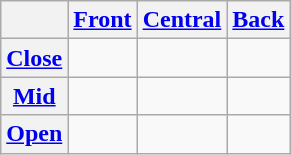<table class="wikitable" style=text-align:center>
<tr>
<th></th>
<th><a href='#'>Front</a></th>
<th><a href='#'>Central</a></th>
<th><a href='#'>Back</a></th>
</tr>
<tr>
<th><a href='#'>Close</a></th>
<td></td>
<td></td>
<td></td>
</tr>
<tr>
<th><a href='#'>Mid</a></th>
<td></td>
<td></td>
<td></td>
</tr>
<tr>
<th><a href='#'>Open</a></th>
<td></td>
<td></td>
<td></td>
</tr>
</table>
